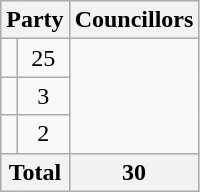<table class="wikitable">
<tr>
<th colspan=2>Party</th>
<th>Councillors</th>
</tr>
<tr>
<td></td>
<td align=center>25</td>
</tr>
<tr>
<td></td>
<td align=center>3</td>
</tr>
<tr>
<td></td>
<td align=center>2</td>
</tr>
<tr>
<th colspan=2>Total</th>
<th>30</th>
</tr>
</table>
